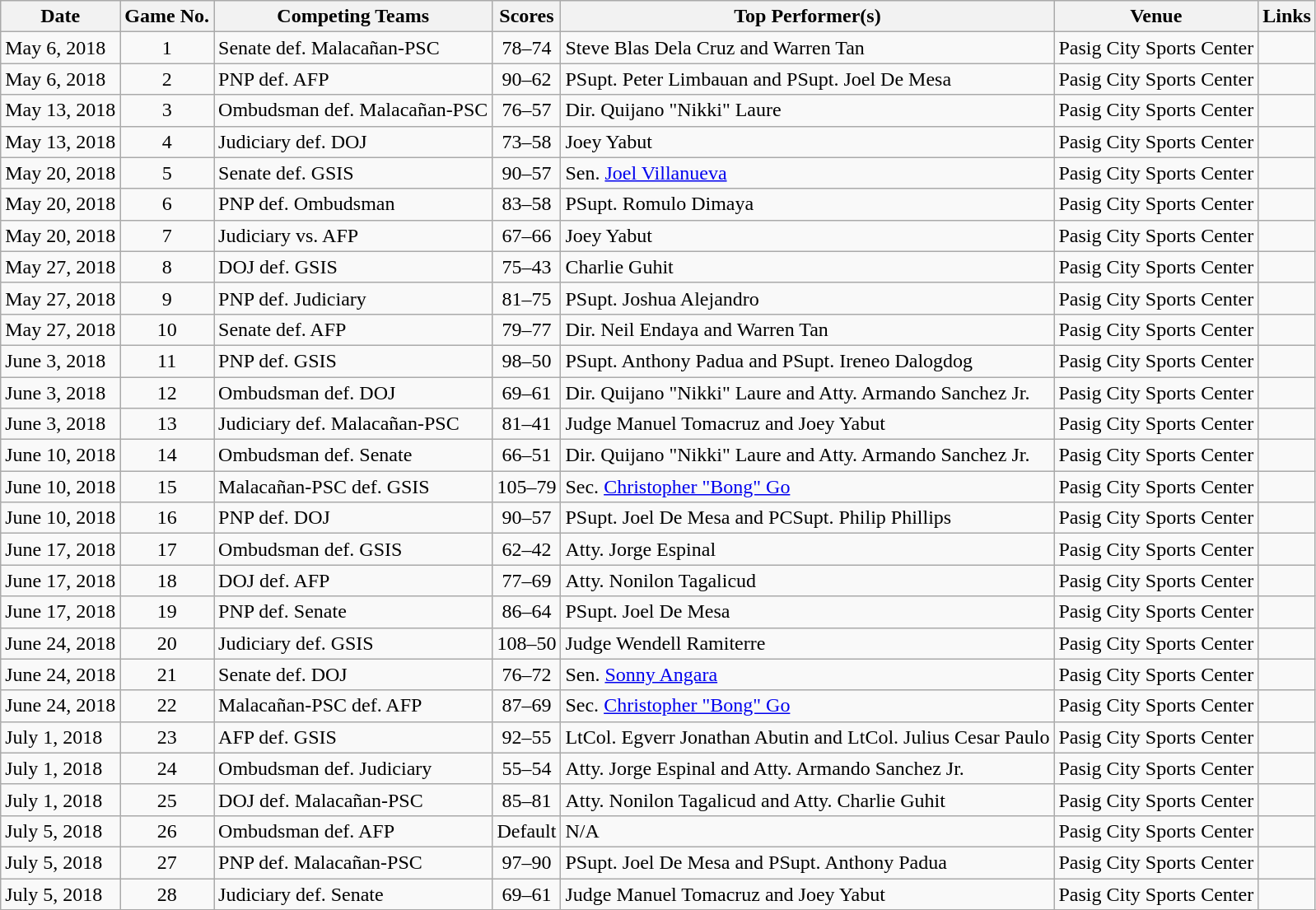<table class="wikitable sortable" border="1">
<tr>
<th>Date</th>
<th>Game No.</th>
<th>Competing Teams</th>
<th>Scores</th>
<th>Top Performer(s)</th>
<th>Venue</th>
<th>Links</th>
</tr>
<tr>
<td>May 6, 2018</td>
<td style="text-align:center;">1 </td>
<td>Senate def. Malacañan-PSC</td>
<td style="text-align:center;">78–74</td>
<td>Steve Blas Dela Cruz and Warren Tan </td>
<td>Pasig City Sports Center</td>
<td>  </td>
</tr>
<tr>
<td>May 6, 2018</td>
<td style="text-align:center;">2 </td>
<td>PNP def. AFP</td>
<td style="text-align:center;">90–62</td>
<td>PSupt. Peter Limbauan and PSupt. Joel De Mesa </td>
<td>Pasig City Sports Center</td>
<td>  </td>
</tr>
<tr>
<td>May 13, 2018</td>
<td style="text-align:center;">3 </td>
<td>Ombudsman def. Malacañan-PSC</td>
<td style="text-align:center;">76–57</td>
<td>Dir. Quijano "Nikki" Laure </td>
<td>Pasig City Sports Center</td>
<td>  </td>
</tr>
<tr>
<td>May 13, 2018</td>
<td style="text-align:center;">4 </td>
<td>Judiciary def. DOJ</td>
<td style="text-align:center;">73–58</td>
<td>Joey Yabut </td>
<td>Pasig City Sports Center</td>
<td>  </td>
</tr>
<tr>
<td>May 20, 2018</td>
<td style="text-align:center;">5 </td>
<td>Senate def. GSIS</td>
<td style="text-align:center;">90–57</td>
<td>Sen. <a href='#'>Joel Villanueva</a></td>
<td>Pasig City Sports Center</td>
<td>  </td>
</tr>
<tr>
<td>May 20, 2018</td>
<td style="text-align:center;">6 </td>
<td>PNP def. Ombudsman</td>
<td style="text-align:center;">83–58</td>
<td>PSupt. Romulo Dimaya </td>
<td>Pasig City Sports Center</td>
<td>  </td>
</tr>
<tr>
<td>May 20, 2018</td>
<td style="text-align:center;">7 </td>
<td>Judiciary vs. AFP</td>
<td style="text-align:center;">67–66</td>
<td>Joey Yabut </td>
<td>Pasig City Sports Center</td>
<td>  </td>
</tr>
<tr>
<td>May 27, 2018</td>
<td style="text-align:center;">8 </td>
<td>DOJ def. GSIS</td>
<td style="text-align:center;">75–43</td>
<td>Charlie Guhit </td>
<td>Pasig City Sports Center</td>
<td>  </td>
</tr>
<tr>
<td>May 27, 2018</td>
<td style="text-align:center;">9 </td>
<td>PNP def. Judiciary</td>
<td style="text-align:center;">81–75</td>
<td>PSupt. Joshua Alejandro </td>
<td>Pasig City Sports Center</td>
<td>  </td>
</tr>
<tr>
<td>May 27, 2018</td>
<td style="text-align:center;">10 </td>
<td>Senate def. AFP</td>
<td style="text-align:center;">79–77</td>
<td>Dir. Neil Endaya and Warren Tan </td>
<td>Pasig City Sports Center</td>
<td>  </td>
</tr>
<tr>
<td>June 3, 2018</td>
<td style="text-align:center;">11 </td>
<td>PNP def. GSIS</td>
<td style="text-align:center;">98–50</td>
<td>PSupt. Anthony Padua and PSupt. Ireneo Dalogdog </td>
<td>Pasig City Sports Center</td>
<td>  </td>
</tr>
<tr>
<td>June 3, 2018</td>
<td style="text-align:center;">12 </td>
<td>Ombudsman def. DOJ</td>
<td style="text-align:center;">69–61</td>
<td>Dir. Quijano "Nikki" Laure and Atty. Armando Sanchez Jr.</td>
<td>Pasig City Sports Center</td>
<td>  </td>
</tr>
<tr>
<td>June 3, 2018</td>
<td style="text-align:center;">13 </td>
<td>Judiciary def. Malacañan-PSC</td>
<td style="text-align:center;">81–41</td>
<td>Judge Manuel Tomacruz and Joey Yabut </td>
<td>Pasig City Sports Center</td>
<td>  </td>
</tr>
<tr>
<td>June 10, 2018</td>
<td style="text-align:center;">14 </td>
<td>Ombudsman def. Senate</td>
<td style="text-align:center;">66–51</td>
<td>Dir. Quijano "Nikki" Laure and Atty. Armando Sanchez Jr.</td>
<td>Pasig City Sports Center</td>
<td>  </td>
</tr>
<tr>
<td>June 10, 2018</td>
<td style="text-align:center;">15 </td>
<td>Malacañan-PSC def. GSIS</td>
<td style="text-align:center;">105–79</td>
<td>Sec. <a href='#'>Christopher "Bong" Go</a></td>
<td>Pasig City Sports Center</td>
<td>  </td>
</tr>
<tr>
<td>June 10, 2018</td>
<td style="text-align:center;">16 </td>
<td>PNP def. DOJ</td>
<td style="text-align:center;">90–57</td>
<td>PSupt. Joel De Mesa and PCSupt. Philip Phillips </td>
<td>Pasig City Sports Center</td>
<td>  </td>
</tr>
<tr>
<td>June 17, 2018</td>
<td style="text-align:center;">17 </td>
<td>Ombudsman def. GSIS</td>
<td style="text-align:center;">62–42</td>
<td>Atty. Jorge Espinal </td>
<td>Pasig City Sports Center</td>
<td>  </td>
</tr>
<tr>
<td>June 17, 2018</td>
<td style="text-align:center;">18 </td>
<td>DOJ def. AFP</td>
<td style="text-align:center;">77–69</td>
<td>Atty. Nonilon Tagalicud </td>
<td>Pasig City Sports Center</td>
<td>  </td>
</tr>
<tr>
<td>June 17, 2018</td>
<td style="text-align:center;">19 </td>
<td>PNP def. Senate</td>
<td style="text-align:center;">86–64</td>
<td>PSupt. Joel De Mesa </td>
<td>Pasig City Sports Center</td>
<td>  </td>
</tr>
<tr>
<td>June 24, 2018</td>
<td style="text-align:center;">20 </td>
<td>Judiciary def. GSIS</td>
<td style="text-align:center;">108–50</td>
<td>Judge Wendell Ramiterre </td>
<td>Pasig City Sports Center</td>
<td>  </td>
</tr>
<tr>
<td>June 24, 2018</td>
<td style="text-align:center;">21 </td>
<td>Senate def. DOJ</td>
<td style="text-align:center;">76–72</td>
<td>Sen. <a href='#'>Sonny Angara</a></td>
<td>Pasig City Sports Center</td>
<td>  </td>
</tr>
<tr>
<td>June 24, 2018</td>
<td style="text-align:center;">22 </td>
<td>Malacañan-PSC def. AFP</td>
<td style="text-align:center;">87–69</td>
<td>Sec. <a href='#'>Christopher "Bong" Go</a></td>
<td>Pasig City Sports Center</td>
<td>  </td>
</tr>
<tr>
<td>July 1, 2018</td>
<td style="text-align:center;">23 </td>
<td>AFP def. GSIS</td>
<td style="text-align:center;">92–55</td>
<td>LtCol. Egverr Jonathan Abutin and LtCol. Julius Cesar Paulo </td>
<td>Pasig City Sports Center</td>
<td>  </td>
</tr>
<tr>
<td>July 1, 2018</td>
<td style="text-align:center;">24 </td>
<td>Ombudsman def. Judiciary</td>
<td style="text-align:center;">55–54</td>
<td>Atty. Jorge Espinal and Atty. Armando Sanchez Jr.</td>
<td>Pasig City Sports Center</td>
<td>  </td>
</tr>
<tr>
<td>July 1, 2018</td>
<td style="text-align:center;">25 </td>
<td>DOJ def. Malacañan-PSC</td>
<td style="text-align:center;">85–81</td>
<td>Atty. Nonilon Tagalicud and Atty. Charlie Guhit </td>
<td>Pasig City Sports Center</td>
<td> </td>
</tr>
<tr>
<td>July 5, 2018</td>
<td style="text-align:center;">26 </td>
<td>Ombudsman def. AFP</td>
<td style="text-align:center;">Default</td>
<td>N/A</td>
<td>Pasig City Sports Center</td>
<td></td>
</tr>
<tr>
<td>July 5, 2018</td>
<td style="text-align:center;">27 </td>
<td>PNP def. Malacañan-PSC</td>
<td style="text-align:center;">97–90</td>
<td>PSupt. Joel De Mesa and PSupt. Anthony Padua </td>
<td>Pasig City Sports Center</td>
<td> </td>
</tr>
<tr>
<td>July 5, 2018</td>
<td style="text-align:center;">28 </td>
<td>Judiciary def. Senate</td>
<td style="text-align:center;">69–61</td>
<td>Judge Manuel Tomacruz and Joey Yabut </td>
<td>Pasig City Sports Center</td>
<td> </td>
</tr>
<tr>
</tr>
</table>
